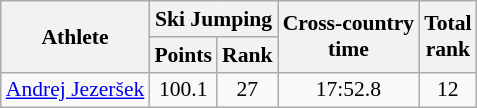<table class="wikitable" style="font-size:90%">
<tr>
<th rowspan="2">Athlete</th>
<th colspan="2">Ski Jumping</th>
<th rowspan="2">Cross-country <br> time</th>
<th rowspan="2">Total <br> rank</th>
</tr>
<tr>
<th>Points</th>
<th>Rank</th>
</tr>
<tr>
<td><a href='#'>Andrej Jezeršek</a></td>
<td align="center">100.1</td>
<td align="center">27</td>
<td align="center">17:52.8</td>
<td align="center">12</td>
</tr>
</table>
